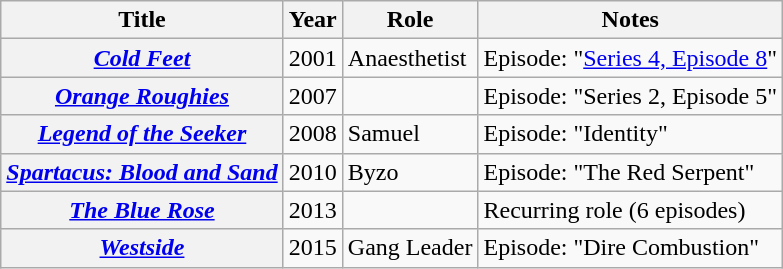<table class="wikitable plainrowheaders sortable">
<tr>
<th scope="col">Title</th>
<th scope="col">Year</th>
<th scope="col">Role</th>
<th scope="col" class="unsortable">Notes</th>
</tr>
<tr>
<th scope=row><em><a href='#'>Cold Feet</a></em></th>
<td>2001</td>
<td>Anaesthetist</td>
<td>Episode: "<a href='#'>Series 4, Episode 8</a>"</td>
</tr>
<tr>
<th scope=row><em><a href='#'>Orange Roughies</a></em></th>
<td>2007</td>
<td></td>
<td>Episode: "Series 2, Episode 5"</td>
</tr>
<tr>
<th scope=row><em><a href='#'>Legend of the Seeker</a></em></th>
<td>2008</td>
<td>Samuel</td>
<td>Episode: "Identity"</td>
</tr>
<tr>
<th scope=row><em><a href='#'>Spartacus: Blood and Sand</a></em></th>
<td>2010</td>
<td>Byzo</td>
<td>Episode: "The Red Serpent"</td>
</tr>
<tr>
<th scope=row><em><a href='#'>The Blue Rose</a></em></th>
<td>2013</td>
<td></td>
<td>Recurring role (6 episodes)</td>
</tr>
<tr>
<th scope=row><em><a href='#'>Westside</a></em></th>
<td>2015</td>
<td>Gang Leader</td>
<td>Episode: "Dire Combustion"</td>
</tr>
</table>
